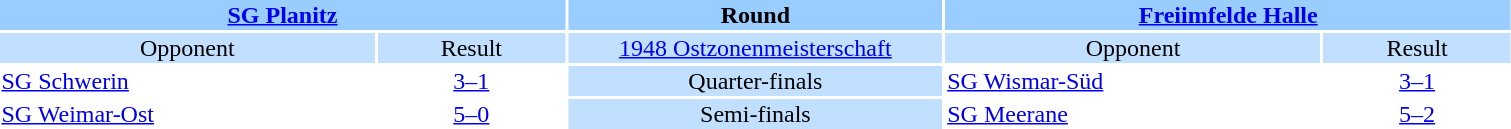<table style="width:80%; text-align:center;">
<tr style="vertical-align:top; background:#99CCFF;">
<th colspan="2"><a href='#'>SG Planitz</a></th>
<th style="width:20%">Round</th>
<th colspan="2"><a href='#'>Freiimfelde Halle</a></th>
</tr>
<tr style="vertical-align:top; background:#C1E0FF;">
<td style="width:20%">Opponent</td>
<td style="width:10%">Result</td>
<td><a href='#'>1948 Ostzonenmeisterschaft</a></td>
<td style="width:20%">Opponent</td>
<td style="width:10%">Result</td>
</tr>
<tr>
<td align="left"><a href='#'>SG Schwerin</a></td>
<td><a href='#'>3–1</a></td>
<td style="background:#C1E0FF;">Quarter-finals</td>
<td align="left"><a href='#'>SG Wismar-Süd</a></td>
<td><a href='#'>3–1</a></td>
</tr>
<tr>
<td align="left"><a href='#'>SG Weimar-Ost</a></td>
<td><a href='#'>5–0</a></td>
<td style="background:#C1E0FF;">Semi-finals</td>
<td align="left"><a href='#'>SG Meerane</a></td>
<td><a href='#'>5–2</a></td>
</tr>
</table>
